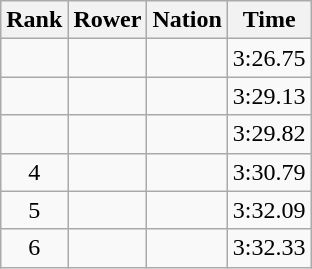<table class="wikitable sortable" style="text-align:center">
<tr>
<th>Rank</th>
<th>Rower</th>
<th>Nation</th>
<th>Time</th>
</tr>
<tr>
<td></td>
<td align=left data-sort-value="Lipă, Elisabeta"></td>
<td align=left></td>
<td>3:26.75</td>
</tr>
<tr>
<td></td>
<td align=left data-sort-value="Hellemans, Greet"></td>
<td align=left></td>
<td>3:29.13</td>
</tr>
<tr>
<td></td>
<td align=left data-sort-value="Laumann, Daniele"></td>
<td align=left></td>
<td>3:29.82</td>
</tr>
<tr>
<td>4</td>
<td align=left data-sort-value="Carlsson, Marie"></td>
<td align=left></td>
<td>3:30.79</td>
</tr>
<tr>
<td>5</td>
<td align=left data-sort-value="Johansen, Solfrid"></td>
<td align=left></td>
<td>3:32.09</td>
</tr>
<tr>
<td>6</td>
<td align=left data-sort-value="Geer, Judy"></td>
<td align=left></td>
<td>3:32.33</td>
</tr>
</table>
